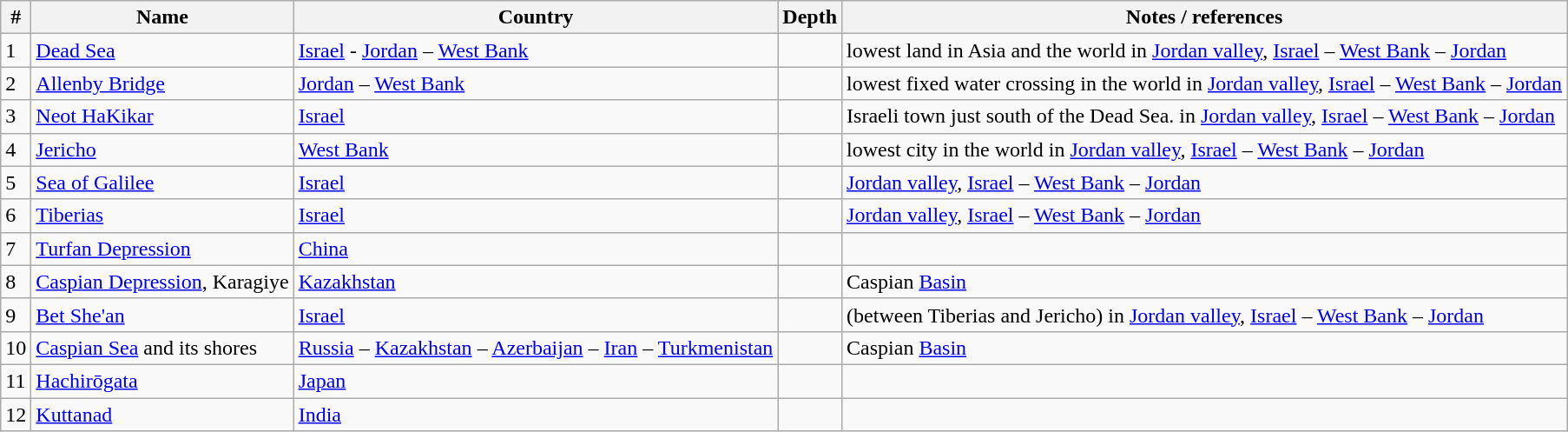<table Class="wikitable sortable">
<tr>
<th>#</th>
<th>Name</th>
<th>Country</th>
<th>Depth</th>
<th>Notes / references</th>
</tr>
<tr>
<td>1</td>
<td><a href='#'>Dead Sea</a></td>
<td><a href='#'>Israel</a> - <a href='#'>Jordan</a> – <a href='#'>West Bank</a>  </td>
<td></td>
<td>lowest land in Asia and the world  in <a href='#'>Jordan valley</a>, <a href='#'>Israel</a> – <a href='#'>West Bank</a> – <a href='#'>Jordan</a></td>
</tr>
<tr>
<td>2</td>
<td><a href='#'>Allenby Bridge</a></td>
<td><a href='#'>Jordan</a> – <a href='#'>West Bank</a></td>
<td></td>
<td>lowest fixed water crossing in the world  in <a href='#'>Jordan valley</a>, <a href='#'>Israel</a> – <a href='#'>West Bank</a> – <a href='#'>Jordan</a></td>
</tr>
<tr>
<td>3</td>
<td><a href='#'>Neot HaKikar</a></td>
<td><a href='#'>Israel</a></td>
<td></td>
<td>Israeli town just south of the Dead Sea.   in <a href='#'>Jordan valley</a>, <a href='#'>Israel</a> – <a href='#'>West Bank</a> – <a href='#'>Jordan</a></td>
</tr>
<tr>
<td>4</td>
<td><a href='#'>Jericho</a></td>
<td><a href='#'>West Bank</a></td>
<td></td>
<td>lowest city in the world   in <a href='#'>Jordan valley</a>, <a href='#'>Israel</a> – <a href='#'>West Bank</a> – <a href='#'>Jordan</a></td>
</tr>
<tr>
<td>5</td>
<td><a href='#'>Sea of Galilee</a></td>
<td><a href='#'>Israel</a></td>
<td></td>
<td> <a href='#'>Jordan valley</a>, <a href='#'>Israel</a> – <a href='#'>West Bank</a> – <a href='#'>Jordan</a></td>
</tr>
<tr>
<td>6</td>
<td><a href='#'>Tiberias</a></td>
<td><a href='#'>Israel</a></td>
<td></td>
<td>  <a href='#'>Jordan valley</a>, <a href='#'>Israel</a> – <a href='#'>West Bank</a> – <a href='#'>Jordan</a></td>
</tr>
<tr>
<td>7</td>
<td><a href='#'>Turfan Depression</a></td>
<td><a href='#'>China</a></td>
<td></td>
<td></td>
</tr>
<tr>
<td>8</td>
<td><a href='#'>Caspian Depression</a>, Karagiye</td>
<td><a href='#'>Kazakhstan</a></td>
<td></td>
<td>Caspian <a href='#'>Basin</a></td>
</tr>
<tr>
<td>9</td>
<td><a href='#'>Bet She'an</a></td>
<td><a href='#'>Israel</a></td>
<td></td>
<td>  (between Tiberias and Jericho) in <a href='#'>Jordan valley</a>, <a href='#'>Israel</a> – <a href='#'>West Bank</a> – <a href='#'>Jordan</a></td>
</tr>
<tr>
<td>10</td>
<td><a href='#'>Caspian Sea</a> and its shores</td>
<td><a href='#'>Russia</a> – <a href='#'>Kazakhstan</a> – <a href='#'>Azerbaijan</a> – <a href='#'>Iran</a> – <a href='#'>Turkmenistan</a></td>
<td></td>
<td>Caspian <a href='#'>Basin</a></td>
</tr>
<tr>
<td>11</td>
<td><a href='#'>Hachirōgata</a></td>
<td><a href='#'>Japan</a></td>
<td></td>
<td></td>
</tr>
<tr>
<td>12</td>
<td><a href='#'>Kuttanad</a></td>
<td><a href='#'>India</a></td>
<td></td>
<td></td>
</tr>
</table>
